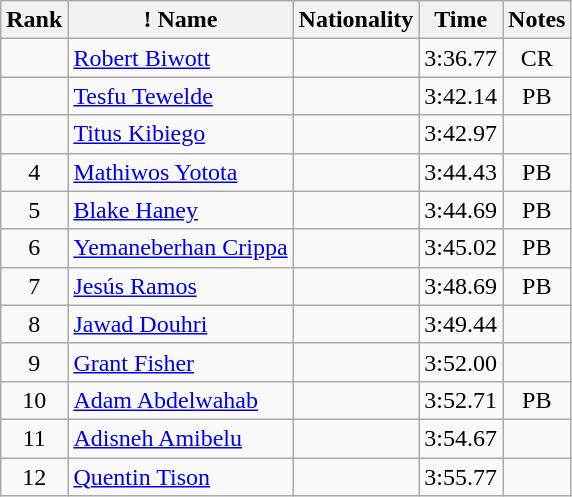<table class="wikitable sortable" style="text-align:center">
<tr>
<th>Rank</th>
<th>! Name</th>
<th>Nationality</th>
<th>Time</th>
<th>Notes</th>
</tr>
<tr>
<td></td>
<td align=left><a href='#'>Robert Biwott</a></td>
<td align=left></td>
<td>3:36.77</td>
<td>CR</td>
</tr>
<tr>
<td></td>
<td align=left><a href='#'>Tesfu Tewelde</a></td>
<td align=left></td>
<td>3:42.14</td>
<td>PB</td>
</tr>
<tr>
<td></td>
<td align=left><a href='#'>Titus Kibiego</a></td>
<td align=left></td>
<td>3:42.97</td>
<td></td>
</tr>
<tr>
<td>4</td>
<td align=left><a href='#'>Mathiwos Yotota</a></td>
<td align=left></td>
<td>3:44.43</td>
<td>PB</td>
</tr>
<tr>
<td>5</td>
<td align=left><a href='#'>Blake Haney</a></td>
<td align=left></td>
<td>3:44.69</td>
<td>PB</td>
</tr>
<tr>
<td>6</td>
<td align=left><a href='#'>Yemaneberhan Crippa</a></td>
<td align=left></td>
<td>3:45.02</td>
<td>PB</td>
</tr>
<tr>
<td>7</td>
<td align=left><a href='#'>Jesús Ramos</a></td>
<td align=left></td>
<td>3:48.69</td>
<td>PB</td>
</tr>
<tr>
<td>8</td>
<td align=left><a href='#'>Jawad Douhri</a></td>
<td align=left></td>
<td>3:49.44</td>
<td></td>
</tr>
<tr>
<td>9</td>
<td align=left><a href='#'>Grant Fisher</a></td>
<td align=left></td>
<td>3:52.00</td>
<td></td>
</tr>
<tr>
<td>10</td>
<td align=left><a href='#'>Adam Abdelwahab</a></td>
<td align=left></td>
<td>3:52.71</td>
<td>PB</td>
</tr>
<tr>
<td>11</td>
<td align=left><a href='#'>Adisneh Amibelu</a></td>
<td align=left></td>
<td>3:54.67</td>
<td></td>
</tr>
<tr>
<td>12</td>
<td align=left><a href='#'>Quentin Tison</a></td>
<td align=left></td>
<td>3:55.77</td>
<td></td>
</tr>
</table>
